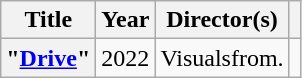<table class="wikitable plainrowheaders" style="text-align:center; table-layout:fixed; margin-right:0">
<tr>
<th scope="col">Title</th>
<th scope="col">Year</th>
<th scope="col">Director(s)</th>
<th scope="col"></th>
</tr>
<tr>
<th scope="row">"<a href='#'>Drive</a>"</th>
<td>2022</td>
<td>Visualsfrom.</td>
<td></td>
</tr>
</table>
